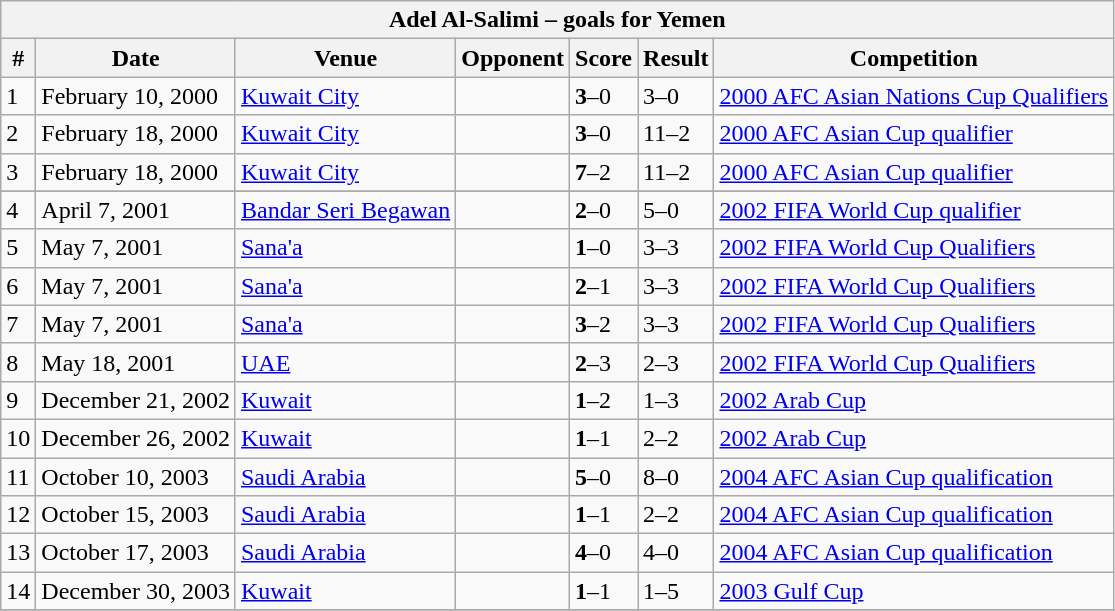<table class="wikitable collapsible collapsed" style="text-align: left;" align=center>
<tr>
<th colspan="7"><strong>Adel Al-Salimi – goals for Yemen</strong></th>
</tr>
<tr>
<th>#</th>
<th>Date</th>
<th>Venue</th>
<th>Opponent</th>
<th>Score</th>
<th>Result</th>
<th>Competition</th>
</tr>
<tr>
<td>1</td>
<td>February 10, 2000</td>
<td><a href='#'>Kuwait City</a></td>
<td></td>
<td><strong>3</strong>–0</td>
<td>3–0</td>
<td><a href='#'>2000 AFC Asian Nations Cup Qualifiers</a></td>
</tr>
<tr>
<td>2</td>
<td>February 18, 2000</td>
<td><a href='#'>Kuwait City</a></td>
<td></td>
<td><strong>3</strong>–0</td>
<td>11–2</td>
<td><a href='#'>2000 AFC Asian Cup qualifier</a></td>
</tr>
<tr>
<td>3</td>
<td>February 18, 2000</td>
<td><a href='#'>Kuwait City</a></td>
<td></td>
<td><strong>7</strong>–2</td>
<td>11–2</td>
<td><a href='#'>2000 AFC Asian Cup qualifier</a></td>
</tr>
<tr>
</tr>
<tr>
<td>4</td>
<td>April 7, 2001</td>
<td><a href='#'>Bandar Seri Begawan</a></td>
<td></td>
<td><strong>2</strong>–0</td>
<td>5–0</td>
<td><a href='#'>2002 FIFA World Cup qualifier</a></td>
</tr>
<tr>
<td>5</td>
<td>May 7, 2001</td>
<td><a href='#'>Sana'a</a></td>
<td></td>
<td><strong>1</strong>–0</td>
<td>3–3</td>
<td><a href='#'>2002 FIFA World Cup Qualifiers</a></td>
</tr>
<tr>
<td>6</td>
<td>May 7, 2001</td>
<td><a href='#'>Sana'a</a></td>
<td></td>
<td><strong>2</strong>–1</td>
<td>3–3</td>
<td><a href='#'>2002 FIFA World Cup Qualifiers</a></td>
</tr>
<tr>
<td>7</td>
<td>May 7, 2001</td>
<td><a href='#'>Sana'a</a></td>
<td></td>
<td><strong>3</strong>–2</td>
<td>3–3</td>
<td><a href='#'>2002 FIFA World Cup Qualifiers</a></td>
</tr>
<tr>
<td>8</td>
<td>May 18, 2001</td>
<td><a href='#'>UAE</a></td>
<td></td>
<td><strong>2</strong>–3</td>
<td>2–3</td>
<td><a href='#'>2002 FIFA World Cup Qualifiers</a></td>
</tr>
<tr>
<td>9</td>
<td>December 21, 2002</td>
<td><a href='#'>Kuwait</a></td>
<td></td>
<td><strong>1</strong>–2</td>
<td>1–3</td>
<td><a href='#'>2002 Arab Cup</a></td>
</tr>
<tr>
<td>10</td>
<td>December 26, 2002</td>
<td><a href='#'>Kuwait</a></td>
<td></td>
<td><strong>1</strong>–1</td>
<td>2–2</td>
<td><a href='#'>2002 Arab Cup</a></td>
</tr>
<tr>
<td>11</td>
<td>October 10, 2003</td>
<td><a href='#'>Saudi Arabia</a></td>
<td></td>
<td><strong>5</strong>–0</td>
<td>8–0</td>
<td><a href='#'>2004 AFC Asian Cup qualification</a></td>
</tr>
<tr>
<td>12</td>
<td>October 15, 2003</td>
<td><a href='#'>Saudi Arabia</a></td>
<td></td>
<td><strong>1</strong>–1</td>
<td>2–2</td>
<td><a href='#'>2004 AFC Asian Cup qualification</a></td>
</tr>
<tr>
<td>13</td>
<td>October 17, 2003</td>
<td><a href='#'>Saudi Arabia</a></td>
<td></td>
<td><strong>4</strong>–0</td>
<td>4–0</td>
<td><a href='#'>2004 AFC Asian Cup qualification</a></td>
</tr>
<tr>
<td>14</td>
<td>December 30, 2003</td>
<td><a href='#'>Kuwait</a></td>
<td></td>
<td><strong>1</strong>–1</td>
<td>1–5</td>
<td><a href='#'>2003 Gulf Cup</a></td>
</tr>
<tr>
</tr>
</table>
